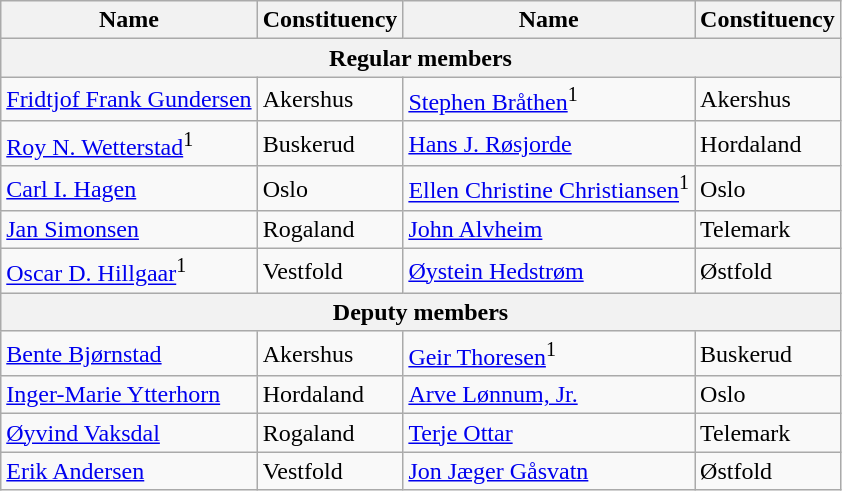<table class=wikitable>
<tr>
<th>Name</th>
<th>Constituency</th>
<th>Name</th>
<th>Constituency</th>
</tr>
<tr>
<th colspan="4">Regular members</th>
</tr>
<tr>
<td><a href='#'>Fridtjof Frank Gundersen</a></td>
<td>Akershus</td>
<td><a href='#'>Stephen Bråthen</a><sup>1</sup></td>
<td>Akershus</td>
</tr>
<tr>
<td><a href='#'>Roy N. Wetterstad</a><sup>1</sup></td>
<td>Buskerud</td>
<td><a href='#'>Hans J. Røsjorde</a></td>
<td>Hordaland</td>
</tr>
<tr>
<td><a href='#'>Carl I. Hagen</a></td>
<td>Oslo</td>
<td><a href='#'>Ellen Christine Christiansen</a><sup>1</sup></td>
<td>Oslo</td>
</tr>
<tr>
<td><a href='#'>Jan Simonsen</a></td>
<td>Rogaland</td>
<td><a href='#'>John Alvheim</a></td>
<td>Telemark</td>
</tr>
<tr>
<td><a href='#'>Oscar D. Hillgaar</a><sup>1</sup></td>
<td>Vestfold</td>
<td><a href='#'>Øystein Hedstrøm</a></td>
<td>Østfold</td>
</tr>
<tr>
<th colspan="4">Deputy members</th>
</tr>
<tr>
<td><a href='#'>Bente Bjørnstad</a></td>
<td>Akershus</td>
<td><a href='#'>Geir Thoresen</a><sup>1</sup></td>
<td>Buskerud</td>
</tr>
<tr>
<td><a href='#'>Inger-Marie Ytterhorn</a></td>
<td>Hordaland</td>
<td><a href='#'>Arve Lønnum, Jr.</a></td>
<td>Oslo</td>
</tr>
<tr>
<td><a href='#'>Øyvind Vaksdal</a></td>
<td>Rogaland</td>
<td><a href='#'>Terje Ottar</a></td>
<td>Telemark</td>
</tr>
<tr>
<td><a href='#'>Erik Andersen</a></td>
<td>Vestfold</td>
<td><a href='#'>Jon Jæger Gåsvatn</a></td>
<td>Østfold</td>
</tr>
</table>
